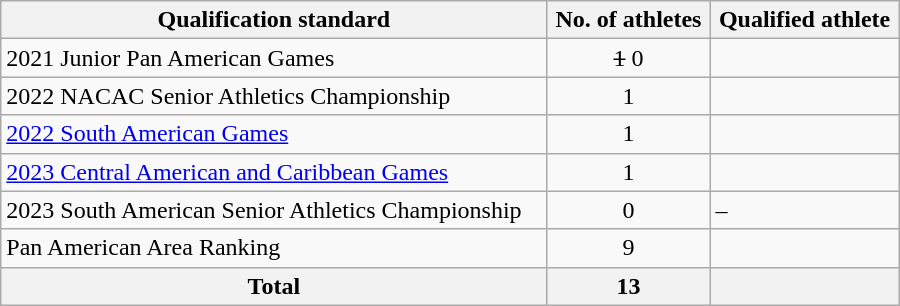<table class="wikitable" style="text-align:left; width:600px;">
<tr>
<th>Qualification standard</th>
<th>No. of athletes</th>
<th>Qualified athlete</th>
</tr>
<tr>
<td>2021 Junior Pan American Games</td>
<td align=center><s>1</s> 0</td>
<td><s></s></td>
</tr>
<tr>
<td>2022 NACAC Senior Athletics Championship</td>
<td align=center>1</td>
<td></td>
</tr>
<tr>
<td><a href='#'>2022 South American Games</a></td>
<td align=center>1</td>
<td></td>
</tr>
<tr>
<td><a href='#'>2023 Central American and Caribbean Games</a></td>
<td align=center>1</td>
<td></td>
</tr>
<tr>
<td>2023 South American Senior Athletics Championship</td>
<td align=center>0</td>
<td>–</td>
</tr>
<tr>
<td>Pan American Area Ranking</td>
<td align=center>9</td>
<td></td>
</tr>
<tr>
<th>Total</th>
<th>13</th>
<th colspan=2></th>
</tr>
</table>
